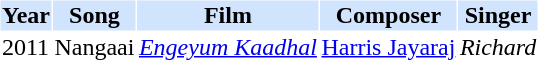<table cellspacing="1" cellpadding="1" border="0">
<tr bgcolor="#d1e4fd">
<th>Year</th>
<th>Song</th>
<th>Film</th>
<th>Composer</th>
<th>Singer</th>
</tr>
<tr>
<td>2011</td>
<td>Nangaai</td>
<td><em><a href='#'>Engeyum Kaadhal</a></em></td>
<td><a href='#'>Harris Jayaraj</a></td>
<td><em>Richard</em></td>
</tr>
</table>
